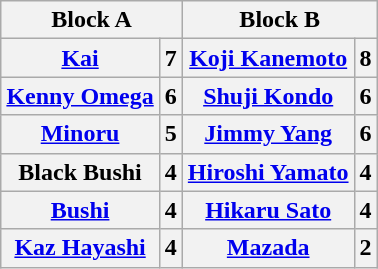<table class="wikitable" style="margin: 1em auto 1em auto;text-align:center">
<tr>
<th colspan="2">Block A</th>
<th colspan="2">Block B</th>
</tr>
<tr>
<th><a href='#'>Kai</a></th>
<th>7</th>
<th><a href='#'>Koji Kanemoto</a></th>
<th>8</th>
</tr>
<tr>
<th><a href='#'>Kenny Omega</a></th>
<th>6</th>
<th><a href='#'>Shuji Kondo</a></th>
<th>6</th>
</tr>
<tr>
<th><a href='#'>Minoru</a></th>
<th>5</th>
<th><a href='#'>Jimmy Yang</a></th>
<th>6</th>
</tr>
<tr>
<th>Black Bushi</th>
<th>4</th>
<th><a href='#'>Hiroshi Yamato</a></th>
<th>4</th>
</tr>
<tr>
<th><a href='#'>Bushi</a></th>
<th>4</th>
<th><a href='#'>Hikaru Sato</a></th>
<th>4</th>
</tr>
<tr>
<th><a href='#'>Kaz Hayashi</a></th>
<th>4</th>
<th><a href='#'>Mazada</a></th>
<th>2</th>
</tr>
</table>
